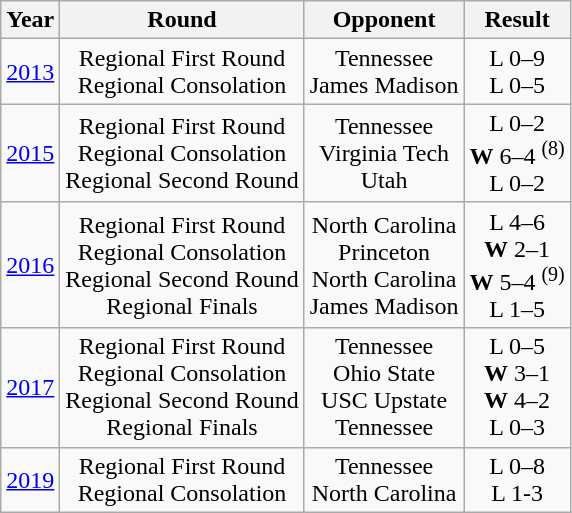<table class="wikitable">
<tr>
<th>Year</th>
<th>Round</th>
<th>Opponent</th>
<th>Result</th>
</tr>
<tr align="center">
<td><a href='#'>2013</a></td>
<td>Regional First Round<br>Regional Consolation</td>
<td>Tennessee<br>James Madison</td>
<td>L 0–9<br>L 0–5</td>
</tr>
<tr align="center">
<td><a href='#'>2015</a></td>
<td>Regional First Round<br>Regional Consolation<br>Regional Second Round</td>
<td>Tennessee<br>Virginia Tech<br>Utah</td>
<td>L 0–2<br><strong>W</strong> 6–4 <sup>(8)</sup><br>L 0–2</td>
</tr>
<tr align="center">
<td><a href='#'>2016</a></td>
<td>Regional First Round<br>Regional Consolation<br>Regional Second Round<br>Regional Finals</td>
<td>North Carolina<br>Princeton<br>North Carolina<br>James Madison</td>
<td>L 4–6<br><strong>W</strong> 2–1<br><strong>W</strong> 5–4 <sup>(9)</sup><br>L 1–5</td>
</tr>
<tr align="center">
<td><a href='#'>2017</a></td>
<td>Regional First Round<br>Regional Consolation<br>Regional Second Round<br>Regional Finals</td>
<td>Tennessee<br>Ohio State<br>USC Upstate<br>Tennessee</td>
<td>L 0–5<br><strong>W</strong> 3–1<br><strong>W</strong> 4–2<br>L 0–3</td>
</tr>
<tr align="center">
<td><a href='#'>2019</a></td>
<td>Regional First Round<br>Regional Consolation</td>
<td>Tennessee<br>North Carolina</td>
<td>L 0–8<br>L 1-3 </td>
</tr>
</table>
